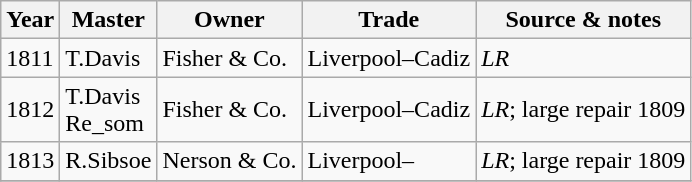<table class=" wikitable">
<tr>
<th>Year</th>
<th>Master</th>
<th>Owner</th>
<th>Trade</th>
<th>Source & notes</th>
</tr>
<tr>
<td>1811</td>
<td>T.Davis</td>
<td>Fisher & Co.</td>
<td>Liverpool–Cadiz</td>
<td><em>LR</em></td>
</tr>
<tr>
<td>1812</td>
<td>T.Davis<br>Re_som</td>
<td>Fisher & Co.</td>
<td>Liverpool–Cadiz</td>
<td><em>LR</em>; large repair 1809</td>
</tr>
<tr>
<td>1813</td>
<td>R.Sibsoe</td>
<td>Nerson & Co.</td>
<td>Liverpool–</td>
<td><em>LR</em>; large repair 1809</td>
</tr>
<tr>
</tr>
</table>
